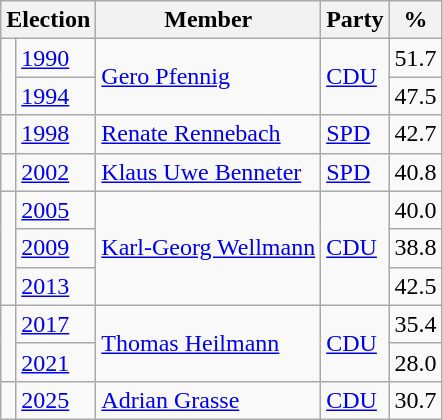<table class=wikitable>
<tr>
<th colspan=2>Election</th>
<th>Member</th>
<th>Party</th>
<th>%</th>
</tr>
<tr>
<td rowspan=2 bgcolor=></td>
<td><a href='#'>1990</a></td>
<td rowspan=2><a href='#'>Gero Pfennig</a></td>
<td rowspan=2><a href='#'>CDU</a></td>
<td align=right>51.7</td>
</tr>
<tr>
<td><a href='#'>1994</a></td>
<td align=right>47.5</td>
</tr>
<tr>
<td bgcolor=></td>
<td><a href='#'>1998</a></td>
<td><a href='#'>Renate Rennebach</a></td>
<td><a href='#'>SPD</a></td>
<td align=right>42.7</td>
</tr>
<tr>
<td bgcolor=></td>
<td><a href='#'>2002</a></td>
<td><a href='#'>Klaus Uwe Benneter</a></td>
<td><a href='#'>SPD</a></td>
<td align=right>40.8</td>
</tr>
<tr>
<td rowspan=3 bgcolor=></td>
<td><a href='#'>2005</a></td>
<td rowspan=3><a href='#'>Karl-Georg Wellmann</a></td>
<td rowspan=3><a href='#'>CDU</a></td>
<td align=right>40.0</td>
</tr>
<tr>
<td><a href='#'>2009</a></td>
<td align=right>38.8</td>
</tr>
<tr>
<td><a href='#'>2013</a></td>
<td align=right>42.5</td>
</tr>
<tr>
<td rowspan=2 bgcolor=></td>
<td><a href='#'>2017</a></td>
<td rowspan=2><a href='#'>Thomas Heilmann</a></td>
<td rowspan=2><a href='#'>CDU</a></td>
<td align=right>35.4</td>
</tr>
<tr>
<td><a href='#'>2021</a></td>
<td align=right>28.0</td>
</tr>
<tr>
<td bgcolor=></td>
<td><a href='#'>2025</a></td>
<td><a href='#'>Adrian Grasse</a></td>
<td><a href='#'>CDU</a></td>
<td align=right>30.7</td>
</tr>
</table>
